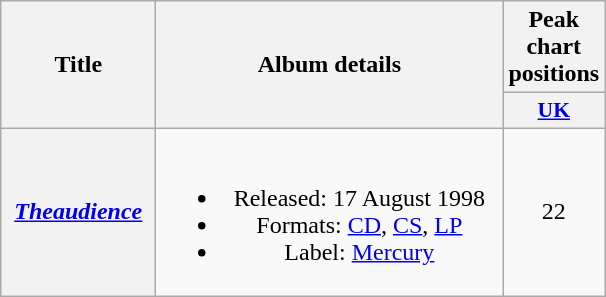<table class="wikitable plainrowheaders" style="text-align:center;">
<tr>
<th scope="col" rowspan="2" style="width:6em;">Title</th>
<th scope="col" rowspan="2" style="width:14em;">Album details</th>
<th scope="col">Peak chart positions</th>
</tr>
<tr>
<th scope="col" style="width:3em;font-size:90%;"><a href='#'>UK</a><br></th>
</tr>
<tr>
<th scope="row"><em><a href='#'>Theaudience</a></em></th>
<td><br><ul><li>Released: 17 August 1998</li><li>Formats: <a href='#'>CD</a>, <a href='#'>CS</a>, <a href='#'>LP</a></li><li>Label: <a href='#'>Mercury</a></li></ul></td>
<td>22</td>
</tr>
</table>
